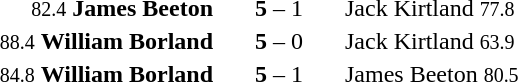<table style="text-align:center">
<tr>
<th width=233></th>
<th width=80></th>
<th width=233></th>
</tr>
<tr>
<td align=right><small>82.4</small> <strong>James Beeton</strong> </td>
<td><strong>5</strong> – 1</td>
<td align=left> Jack Kirtland <small>77.8</small></td>
</tr>
<tr>
<td align=right><small>88.4</small> <strong>William Borland</strong> </td>
<td><strong>5</strong> – 0</td>
<td align=left> Jack Kirtland <small>63.9</small></td>
</tr>
<tr>
<td align=right><small>84.8</small> <strong>William Borland</strong>  </td>
<td><strong>5</strong> – 1</td>
<td align=left> James Beeton <small>80.5</small></td>
</tr>
</table>
